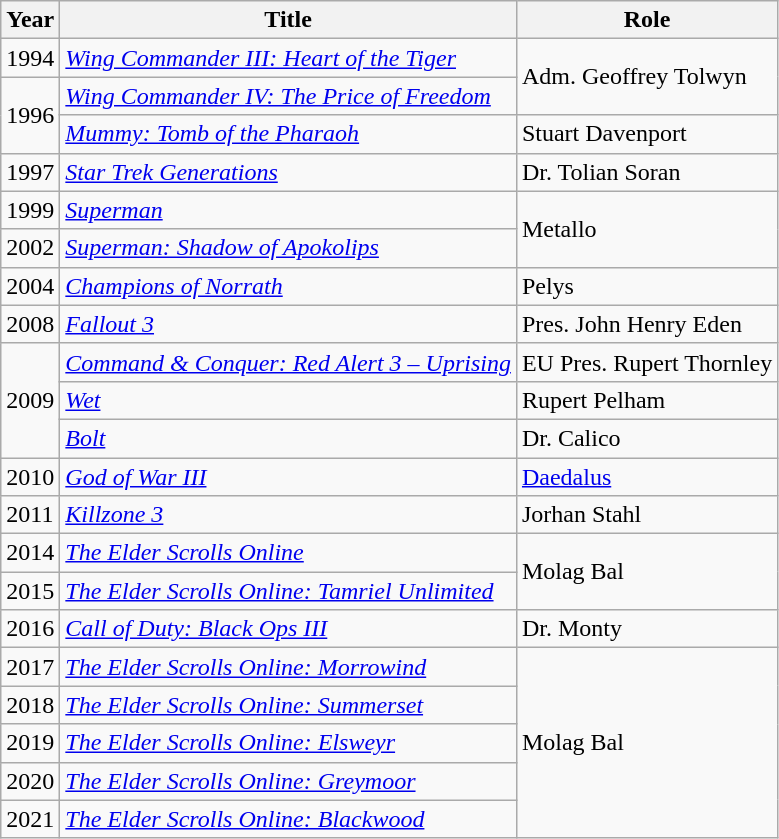<table class="wikitable sortable">
<tr>
<th>Year</th>
<th>Title</th>
<th>Role</th>
</tr>
<tr>
<td>1994</td>
<td><em><a href='#'>Wing Commander III: Heart of the Tiger</a></em></td>
<td rowspan=2>Adm. Geoffrey Tolwyn</td>
</tr>
<tr>
<td rowspan=2>1996</td>
<td><em><a href='#'>Wing Commander IV: The Price of Freedom</a></em></td>
</tr>
<tr>
<td><em><a href='#'>Mummy: Tomb of the Pharaoh</a></em></td>
<td>Stuart Davenport</td>
</tr>
<tr>
<td>1997</td>
<td><em><a href='#'>Star Trek Generations</a></em></td>
<td>Dr. Tolian Soran</td>
</tr>
<tr>
<td>1999</td>
<td><em><a href='#'>Superman</a></em></td>
<td rowspan=2>Metallo</td>
</tr>
<tr>
<td>2002</td>
<td><em><a href='#'>Superman: Shadow of Apokolips</a></em></td>
</tr>
<tr>
<td>2004</td>
<td><em><a href='#'>Champions of Norrath</a></em></td>
<td>Pelys</td>
</tr>
<tr>
<td>2008</td>
<td><em><a href='#'>Fallout 3</a></em></td>
<td>Pres. John Henry Eden</td>
</tr>
<tr>
<td rowspan=3>2009</td>
<td><em><a href='#'>Command & Conquer: Red Alert 3 – Uprising</a></em></td>
<td>EU Pres. Rupert Thornley</td>
</tr>
<tr>
<td><em><a href='#'>Wet</a></em></td>
<td>Rupert Pelham</td>
</tr>
<tr>
<td><em><a href='#'>Bolt</a></em></td>
<td>Dr. Calico</td>
</tr>
<tr>
<td>2010</td>
<td><em><a href='#'>God of War III</a></em></td>
<td><a href='#'>Daedalus</a></td>
</tr>
<tr>
<td>2011</td>
<td><em><a href='#'>Killzone 3</a></em></td>
<td>Jorhan Stahl</td>
</tr>
<tr>
<td>2014</td>
<td><em><a href='#'>The Elder Scrolls Online</a></em></td>
<td rowspan=2>Molag Bal</td>
</tr>
<tr>
<td>2015</td>
<td><em><a href='#'>The Elder Scrolls Online: Tamriel Unlimited</a></em></td>
</tr>
<tr>
<td>2016</td>
<td><em><a href='#'>Call of Duty: Black Ops III</a></em></td>
<td>Dr. Monty</td>
</tr>
<tr>
<td>2017</td>
<td><em><a href='#'>The Elder Scrolls Online: Morrowind</a></em></td>
<td rowspan=5>Molag Bal</td>
</tr>
<tr>
<td>2018</td>
<td><em><a href='#'>The Elder Scrolls Online: Summerset</a></em></td>
</tr>
<tr>
<td>2019</td>
<td><em><a href='#'>The Elder Scrolls Online: Elsweyr</a></em></td>
</tr>
<tr>
<td>2020</td>
<td><em><a href='#'>The Elder Scrolls Online: Greymoor</a></em></td>
</tr>
<tr>
<td>2021</td>
<td><em><a href='#'>The Elder Scrolls Online: Blackwood</a></em></td>
</tr>
</table>
